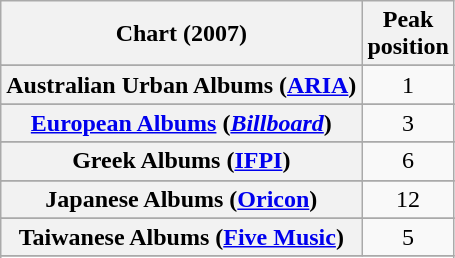<table class="wikitable plainrowheaders sortable" style="text-align:center">
<tr>
<th scope="col">Chart (2007)</th>
<th scope="col">Peak<br>position</th>
</tr>
<tr>
</tr>
<tr>
<th scope="row">Australian Urban Albums (<a href='#'>ARIA</a>)</th>
<td>1</td>
</tr>
<tr>
</tr>
<tr>
</tr>
<tr>
</tr>
<tr>
</tr>
<tr>
</tr>
<tr>
</tr>
<tr>
<th scope="row"><a href='#'>European Albums</a> (<em><a href='#'>Billboard</a></em>)</th>
<td>3</td>
</tr>
<tr>
</tr>
<tr>
</tr>
<tr>
</tr>
<tr>
<th scope="row">Greek Albums (<a href='#'>IFPI</a>)</th>
<td>6</td>
</tr>
<tr>
</tr>
<tr>
</tr>
<tr>
<th scope="row">Japanese Albums (<a href='#'>Oricon</a>)</th>
<td>12</td>
</tr>
<tr>
</tr>
<tr>
</tr>
<tr>
</tr>
<tr>
</tr>
<tr>
</tr>
<tr>
</tr>
<tr>
<th scope="row">Taiwanese Albums (<a href='#'>Five Music</a>)</th>
<td>5</td>
</tr>
<tr>
</tr>
<tr>
</tr>
<tr>
</tr>
<tr>
</tr>
</table>
